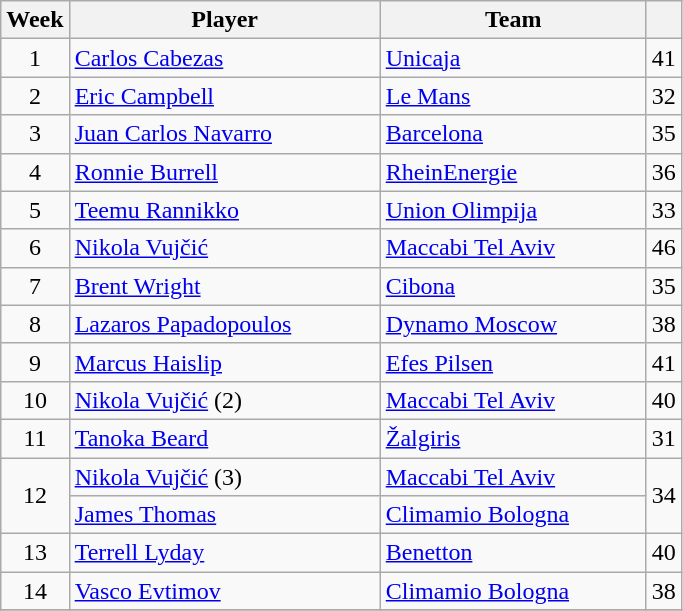<table class="wikitable sortable" style="text-align: center;">
<tr>
<th>Week</th>
<th style="width:200px;">Player</th>
<th style="width:170px;">Team</th>
<th></th>
</tr>
<tr>
<td>1</td>
<td align="left"> <a href='#'>Carlos Cabezas</a></td>
<td align="left"> <a href='#'>Unicaja</a></td>
<td>41</td>
</tr>
<tr>
<td>2</td>
<td align="left"> <a href='#'>Eric Campbell</a></td>
<td align="left"> <a href='#'>Le Mans</a></td>
<td>32</td>
</tr>
<tr>
<td>3</td>
<td align="left"> <a href='#'>Juan Carlos Navarro</a></td>
<td align="left"> <a href='#'>Barcelona</a></td>
<td>35</td>
</tr>
<tr>
<td>4</td>
<td align="left"> <a href='#'>Ronnie Burrell</a></td>
<td align="left"> <a href='#'>RheinEnergie</a></td>
<td>36</td>
</tr>
<tr>
<td>5</td>
<td align="left"> <a href='#'>Teemu Rannikko</a></td>
<td align="left"> <a href='#'>Union Olimpija</a></td>
<td>33</td>
</tr>
<tr>
<td>6</td>
<td align="left"> <a href='#'>Nikola Vujčić</a></td>
<td align="left"> <a href='#'>Maccabi Tel Aviv</a></td>
<td>46</td>
</tr>
<tr>
<td>7</td>
<td align="left"> <a href='#'>Brent Wright</a></td>
<td align="left"> <a href='#'>Cibona</a></td>
<td>35</td>
</tr>
<tr>
<td>8</td>
<td align="left"> <a href='#'>Lazaros Papadopoulos</a></td>
<td align="left"> <a href='#'>Dynamo Moscow</a></td>
<td>38</td>
</tr>
<tr>
<td>9</td>
<td align="left"> <a href='#'>Marcus Haislip</a></td>
<td align="left"> <a href='#'>Efes Pilsen</a></td>
<td>41</td>
</tr>
<tr>
<td>10</td>
<td align="left"> <a href='#'>Nikola Vujčić</a> (2)</td>
<td align="left"> <a href='#'>Maccabi Tel Aviv</a></td>
<td>40</td>
</tr>
<tr>
<td>11</td>
<td align="left"> <a href='#'>Tanoka Beard</a></td>
<td align="left"> <a href='#'>Žalgiris</a></td>
<td>31</td>
</tr>
<tr>
<td rowspan=2>12</td>
<td align="left"> <a href='#'>Nikola Vujčić</a> (3)</td>
<td align="left"> <a href='#'>Maccabi Tel Aviv</a></td>
<td rowspan=2>34</td>
</tr>
<tr>
<td align="left"> <a href='#'>James Thomas</a></td>
<td align="left"> <a href='#'>Climamio Bologna</a></td>
</tr>
<tr>
<td>13</td>
<td align="left"> <a href='#'>Terrell Lyday</a></td>
<td align="left"> <a href='#'>Benetton</a></td>
<td>40</td>
</tr>
<tr>
<td>14</td>
<td align="left"> <a href='#'>Vasco Evtimov</a></td>
<td align="left"> <a href='#'>Climamio Bologna</a></td>
<td>38</td>
</tr>
<tr>
</tr>
</table>
